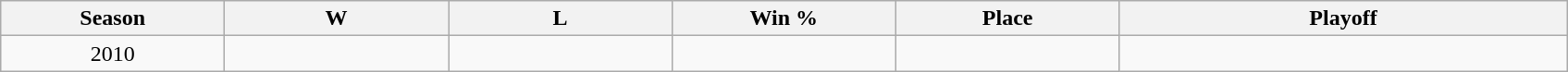<table class="wikitable">
<tr>
<th bgcolor="#DDDDFF" width="5%">Season</th>
<th bgcolor="#DDDDFF" width="5%">W</th>
<th bgcolor="#DDDDFF" width="5%">L</th>
<th bgcolor="#DDDDFF" width="5%">Win %</th>
<th bgcolor="#DDDDFF" width="5%">Place</th>
<th bgcolor="#DDDDFF" width="10%">Playoff</th>
</tr>
<tr align=center>
<td>2010</td>
<td></td>
<td></td>
<td></td>
<td></td>
<td></td>
</tr>
</table>
